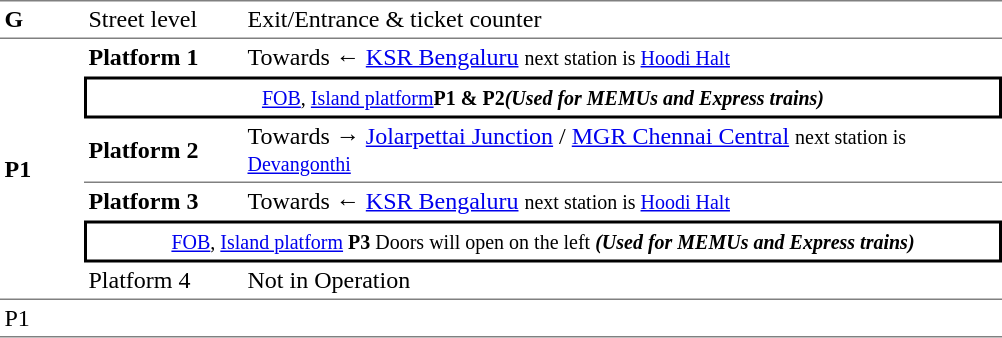<table border="0" cellspacing="0" cellpadding="3">
<tr>
<td width="50" valign="top" style="border-top:solid 1px gray;border-bottom:solid 1px gray;"><strong>G</strong></td>
<td width="100" valign="top" style="border-top:solid 1px gray;border-bottom:solid 1px gray;">Street level</td>
<td width="390" valign="top" style="border-top:solid 1px gray;border-bottom:solid 1px gray;">Exit/Entrance & ticket counter</td>
</tr>
<tr>
<td rowspan="6" width="50" valign="center" style="border-bottom:solid 1px gray;"><strong>P1</strong></td>
<td width="100" style="border-bottom:solid 1px white;"><span><strong>Platform 1</strong></span></td>
<td width="500" style="border-bottom:solid 1px white;">Towards ← <a href='#'>KSR Bengaluru</a> <small>next station is <a href='#'>Hoodi Halt</a></small></td>
</tr>
<tr>
<td colspan="2" style="border-top:solid 2px black;border-right:solid 2px black;border-left:solid 2px black;border-bottom:solid 2px black;text-align:center;"><a href='#'><small>FOB</small></a><small>, <a href='#'>Island platform</a><strong>P1 & P2</strong><strong><em>(Used for MEMUs and Express trains)</em></strong></small></td>
</tr>
<tr>
<td width="100" style="border-bottom:solid 1px gray;"><span><strong>Platform 2</strong></span></td>
<td width="500" style="border-bottom:solid 1px gray;">Towards → <a href='#'>Jolarpettai Junction</a> / <a href='#'>MGR Chennai Central</a> <small>next station is <a href='#'>Devangonthi</a></small></td>
</tr>
<tr>
<td width="100" style="border-bottom:solid 1px white;"><span><strong>Platform 3</strong></span></td>
<td width="500" style="border-bottom:solid 1px white;">Towards ← <a href='#'>KSR Bengaluru</a> <small>next station is <a href='#'>Hoodi Halt</a></small></td>
</tr>
<tr>
<td colspan="2" style="border-top:solid 2px black;border-right:solid 2px black;border-left:solid 2px black;border-bottom:solid 2px black;text-align:center;"><a href='#'><small>FOB</small></a><small>, <a href='#'>Island platform</a> <strong></strong> <strong>P3</strong> Doors will open on the left <strong><em>(Used for MEMUs and Express trains)<strong><em></small></td>
</tr>
<tr>
<td width="100" style="border-bottom:solid 1px gray;"><span></strong>Platform 4<strong></span></td>
<td width="500" style="border-bottom:solid 1px gray;"></em></strong>Not in Operation<strong><em></td>
</tr>
<tr>
<td valign="top" width="50" style="border-bottom:solid 1px gray;"></strong>P1<strong></td>
<td valign="top" width="50" style="border-bottom:solid 1px gray;"></td>
<td valign="top" width="50" style="border-bottom:solid 1px gray;"></td>
</tr>
</table>
